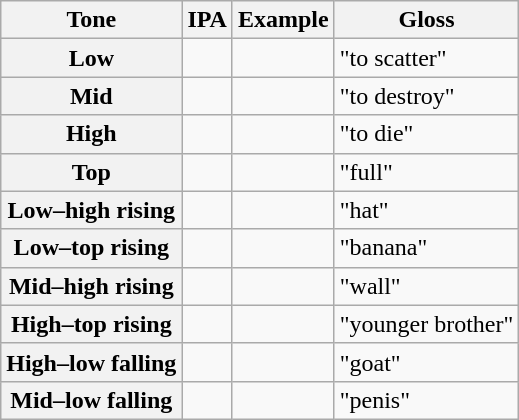<table class=wikitable>
<tr>
<th>Tone</th>
<th>IPA</th>
<th>Example</th>
<th>Gloss</th>
</tr>
<tr>
<th>Low</th>
<td> </td>
<td></td>
<td>"to scatter"</td>
</tr>
<tr>
<th>Mid</th>
<td> </td>
<td></td>
<td>"to destroy"</td>
</tr>
<tr>
<th>High</th>
<td> </td>
<td></td>
<td>"to die"</td>
</tr>
<tr>
<th>Top</th>
<td> </td>
<td></td>
<td>"full"</td>
</tr>
<tr>
<th>Low–high rising</th>
<td> </td>
<td></td>
<td>"hat"</td>
</tr>
<tr>
<th>Low–top rising</th>
<td> </td>
<td></td>
<td>"banana"</td>
</tr>
<tr>
<th>Mid–high rising</th>
<td> </td>
<td></td>
<td>"wall"</td>
</tr>
<tr>
<th>High–top rising</th>
<td> </td>
<td></td>
<td>"younger brother"</td>
</tr>
<tr>
<th>High–low falling</th>
<td> </td>
<td></td>
<td>"goat"</td>
</tr>
<tr>
<th>Mid–low falling</th>
<td> </td>
<td></td>
<td>"penis"</td>
</tr>
</table>
